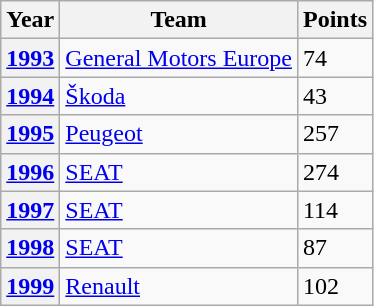<table class="wikitable">
<tr>
<th>Year</th>
<th>Team</th>
<th>Points</th>
</tr>
<tr>
<th><a href='#'>1993</a></th>
<td><a href='#'>General Motors Europe</a></td>
<td>74</td>
</tr>
<tr>
<th><a href='#'>1994</a></th>
<td><a href='#'>Škoda</a></td>
<td>43</td>
</tr>
<tr>
<th><a href='#'>1995</a></th>
<td><a href='#'>Peugeot</a></td>
<td>257</td>
</tr>
<tr>
<th><a href='#'>1996</a></th>
<td><a href='#'>SEAT</a></td>
<td>274</td>
</tr>
<tr>
<th><a href='#'>1997</a></th>
<td><a href='#'>SEAT</a></td>
<td>114</td>
</tr>
<tr>
<th><a href='#'>1998</a></th>
<td><a href='#'>SEAT</a></td>
<td>87</td>
</tr>
<tr>
<th><a href='#'>1999</a></th>
<td><a href='#'>Renault</a></td>
<td>102</td>
</tr>
</table>
